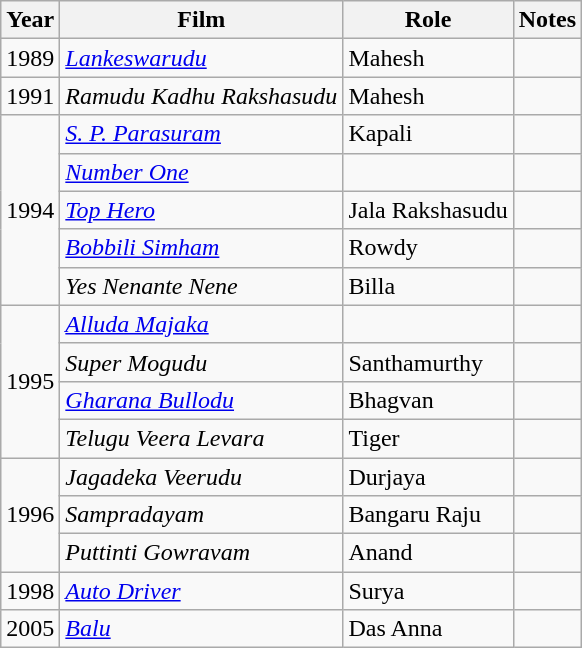<table class="wikitable sortable">
<tr>
<th>Year</th>
<th>Film</th>
<th>Role</th>
<th>Notes</th>
</tr>
<tr>
<td>1989</td>
<td><em><a href='#'>Lankeswarudu</a></em></td>
<td>Mahesh</td>
<td></td>
</tr>
<tr>
<td>1991</td>
<td><em>Ramudu Kadhu Rakshasudu</em></td>
<td>Mahesh</td>
<td></td>
</tr>
<tr>
<td rowspan="5">1994</td>
<td><em><a href='#'>S. P. Parasuram</a></em></td>
<td>Kapali</td>
<td></td>
</tr>
<tr>
<td Rowson="3"><em><a href='#'>Number One</a></em></td>
<td></td>
<td></td>
</tr>
<tr>
<td><em><a href='#'>Top Hero</a></em></td>
<td>Jala Rakshasudu</td>
<td></td>
</tr>
<tr>
<td><em><a href='#'>Bobbili Simham</a></em></td>
<td>Rowdy</td>
<td></td>
</tr>
<tr>
<td><em>Yes Nenante Nene</em></td>
<td>Billa</td>
<td></td>
</tr>
<tr>
<td rowspan="4">1995</td>
<td><em><a href='#'>Alluda Majaka</a></em></td>
<td></td>
<td></td>
</tr>
<tr>
<td><em>Super Mogudu</em></td>
<td>Santhamurthy</td>
<td></td>
</tr>
<tr>
<td><em><a href='#'>Gharana Bullodu</a></em></td>
<td>Bhagvan</td>
<td></td>
</tr>
<tr>
<td><em>Telugu Veera Levara</em></td>
<td>Tiger</td>
<td></td>
</tr>
<tr>
<td rowspan="3">1996</td>
<td><em>Jagadeka Veerudu</em></td>
<td>Durjaya</td>
<td></td>
</tr>
<tr>
<td><em>Sampradayam</em></td>
<td>Bangaru Raju</td>
<td></td>
</tr>
<tr>
<td><em>Puttinti Gowravam</em></td>
<td>Anand</td>
<td></td>
</tr>
<tr>
<td>1998</td>
<td><em><a href='#'>Auto Driver</a></em></td>
<td>Surya</td>
<td></td>
</tr>
<tr>
<td>2005</td>
<td><em><a href='#'>Balu</a></em></td>
<td>Das Anna</td>
<td></td>
</tr>
</table>
